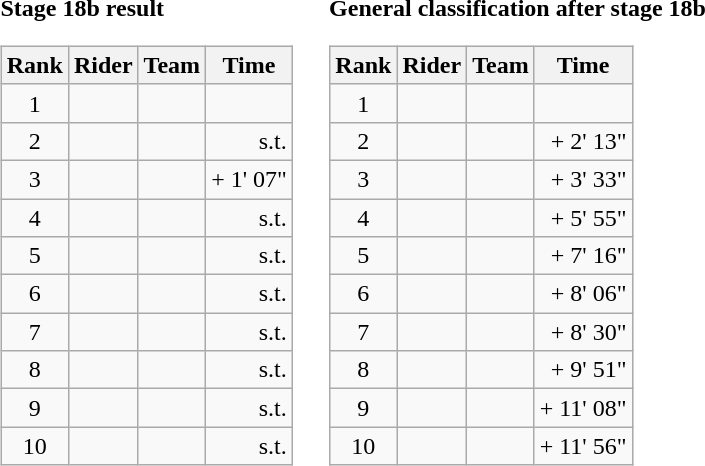<table>
<tr>
<td><strong>Stage 18b result</strong><br><table class="wikitable">
<tr>
<th scope="col">Rank</th>
<th scope="col">Rider</th>
<th scope="col">Team</th>
<th scope="col">Time</th>
</tr>
<tr>
<td style="text-align:center;">1</td>
<td></td>
<td></td>
<td style="text-align:right;"></td>
</tr>
<tr>
<td style="text-align:center;">2</td>
<td></td>
<td></td>
<td style="text-align:right;">s.t.</td>
</tr>
<tr>
<td style="text-align:center;">3</td>
<td></td>
<td></td>
<td style="text-align:right;">+ 1' 07"</td>
</tr>
<tr>
<td style="text-align:center;">4</td>
<td></td>
<td></td>
<td style="text-align:right;">s.t.</td>
</tr>
<tr>
<td style="text-align:center;">5</td>
<td></td>
<td></td>
<td style="text-align:right;">s.t.</td>
</tr>
<tr>
<td style="text-align:center;">6</td>
<td></td>
<td></td>
<td style="text-align:right;">s.t.</td>
</tr>
<tr>
<td style="text-align:center;">7</td>
<td></td>
<td></td>
<td style="text-align:right;">s.t.</td>
</tr>
<tr>
<td style="text-align:center;">8</td>
<td></td>
<td></td>
<td style="text-align:right;">s.t.</td>
</tr>
<tr>
<td style="text-align:center;">9</td>
<td></td>
<td></td>
<td style="text-align:right;">s.t.</td>
</tr>
<tr>
<td style="text-align:center;">10</td>
<td></td>
<td></td>
<td style="text-align:right;">s.t.</td>
</tr>
</table>
</td>
<td></td>
<td><strong>General classification after stage 18b</strong><br><table class="wikitable">
<tr>
<th scope="col">Rank</th>
<th scope="col">Rider</th>
<th scope="col">Team</th>
<th scope="col">Time</th>
</tr>
<tr>
<td style="text-align:center;">1</td>
<td> </td>
<td></td>
<td style="text-align:right;"></td>
</tr>
<tr>
<td style="text-align:center;">2</td>
<td></td>
<td></td>
<td style="text-align:right;">+ 2' 13"</td>
</tr>
<tr>
<td style="text-align:center;">3</td>
<td></td>
<td></td>
<td style="text-align:right;">+ 3' 33"</td>
</tr>
<tr>
<td style="text-align:center;">4</td>
<td></td>
<td></td>
<td style="text-align:right;">+ 5' 55"</td>
</tr>
<tr>
<td style="text-align:center;">5</td>
<td></td>
<td></td>
<td style="text-align:right;">+ 7' 16"</td>
</tr>
<tr>
<td style="text-align:center;">6</td>
<td></td>
<td></td>
<td style="text-align:right;">+ 8' 06"</td>
</tr>
<tr>
<td style="text-align:center;">7</td>
<td></td>
<td></td>
<td style="text-align:right;">+ 8' 30"</td>
</tr>
<tr>
<td style="text-align:center;">8</td>
<td></td>
<td></td>
<td style="text-align:right;">+ 9' 51"</td>
</tr>
<tr>
<td style="text-align:center;">9</td>
<td></td>
<td></td>
<td style="text-align:right;">+ 11' 08"</td>
</tr>
<tr>
<td style="text-align:center;">10</td>
<td></td>
<td></td>
<td style="text-align:right;">+ 11' 56"</td>
</tr>
</table>
</td>
</tr>
</table>
